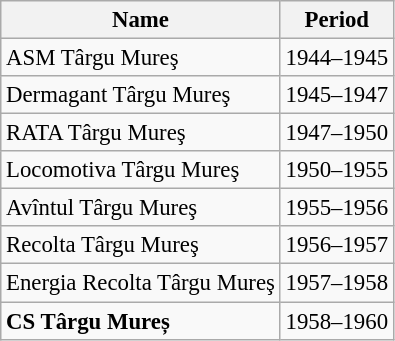<table class="wikitable" style="font-size:95%; text-align: left;">
<tr>
<th>Name </th>
<th>Period</th>
</tr>
<tr>
<td>ASM Târgu Mureş</td>
<td>1944–1945</td>
</tr>
<tr>
<td>Dermagant Târgu Mureş</td>
<td>1945–1947</td>
</tr>
<tr>
<td>RATA Târgu Mureş</td>
<td>1947–1950</td>
</tr>
<tr>
<td>Locomotiva Târgu Mureş</td>
<td>1950–1955</td>
</tr>
<tr>
<td>Avîntul Târgu Mureş</td>
<td>1955–1956</td>
</tr>
<tr>
<td>Recolta Târgu Mureş</td>
<td>1956–1957</td>
</tr>
<tr>
<td>Energia Recolta Târgu Mureş</td>
<td>1957–1958</td>
</tr>
<tr>
<td><strong>CS Târgu Mureș</strong></td>
<td>1958–1960</td>
</tr>
</table>
